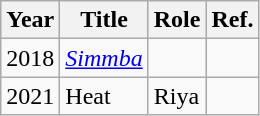<table class="wikitable sortable">
<tr>
<th>Year</th>
<th>Title</th>
<th>Role</th>
<th>Ref.</th>
</tr>
<tr>
<td>2018</td>
<td><em><a href='#'>Simmba</a></em></td>
<td></td>
<td></td>
</tr>
<tr>
<td>2021</td>
<td>Heat</td>
<td>Riya</td>
<td></td>
</tr>
</table>
